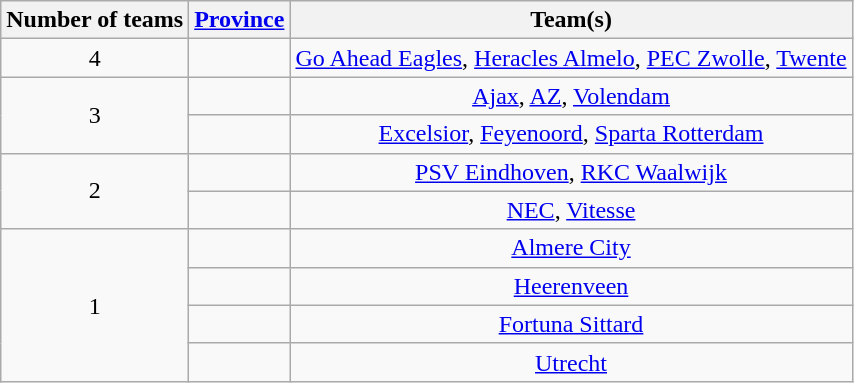<table class="wikitable" style="text-align:center">
<tr>
<th>Number of teams</th>
<th><a href='#'>Province</a></th>
<th>Team(s)</th>
</tr>
<tr>
<td>4</td>
<td align="left"></td>
<td><a href='#'>Go Ahead Eagles</a>, <a href='#'>Heracles Almelo</a>, <a href='#'>PEC Zwolle</a>, <a href='#'>Twente</a></td>
</tr>
<tr>
<td rowspan="2">3</td>
<td align="left"></td>
<td><a href='#'>Ajax</a>, <a href='#'>AZ</a>, <a href='#'>Volendam</a></td>
</tr>
<tr>
<td align="left"></td>
<td><a href='#'>Excelsior</a>, <a href='#'>Feyenoord</a>, <a href='#'>Sparta Rotterdam</a></td>
</tr>
<tr>
<td rowspan="2">2</td>
<td align="left"></td>
<td><a href='#'>PSV Eindhoven</a>, <a href='#'>RKC Waalwijk</a></td>
</tr>
<tr>
<td align="left"></td>
<td><a href='#'>NEC</a>, <a href='#'>Vitesse</a></td>
</tr>
<tr>
<td rowspan="4">1</td>
<td align="left"></td>
<td><a href='#'>Almere City</a></td>
</tr>
<tr>
<td align="left"></td>
<td><a href='#'>Heerenveen</a></td>
</tr>
<tr>
<td align="left"></td>
<td><a href='#'>Fortuna Sittard</a></td>
</tr>
<tr>
<td align="left"></td>
<td><a href='#'>Utrecht</a></td>
</tr>
</table>
